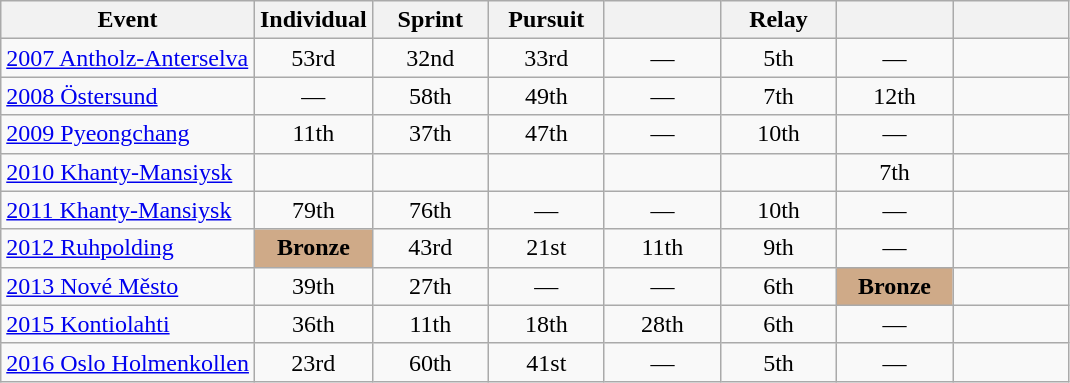<table class="wikitable" style="text-align: center;">
<tr ">
<th>Event</th>
<th style="width:70px;">Individual</th>
<th style="width:70px;">Sprint</th>
<th style="width:70px;">Pursuit</th>
<th style="width:70px;"></th>
<th style="width:70px;">Relay</th>
<th style="width:70px;"></th>
<th style="width:70px;"></th>
</tr>
<tr>
<td align=left> <a href='#'>2007 Antholz-Anterselva</a></td>
<td>53rd</td>
<td>32nd</td>
<td>33rd</td>
<td>—</td>
<td>5th</td>
<td>—</td>
<td></td>
</tr>
<tr>
<td align=left> <a href='#'>2008 Östersund</a></td>
<td>—</td>
<td>58th</td>
<td>49th</td>
<td>—</td>
<td>7th</td>
<td>12th</td>
<td></td>
</tr>
<tr>
<td align=left> <a href='#'>2009 Pyeongchang</a></td>
<td>11th</td>
<td>37th</td>
<td>47th</td>
<td>—</td>
<td>10th</td>
<td>—</td>
<td></td>
</tr>
<tr>
<td align=left> <a href='#'>2010 Khanty-Mansiysk</a></td>
<td></td>
<td></td>
<td></td>
<td></td>
<td></td>
<td>7th</td>
<td></td>
</tr>
<tr>
<td align=left> <a href='#'>2011 Khanty-Mansiysk</a></td>
<td>79th</td>
<td>76th</td>
<td>—</td>
<td>—</td>
<td>10th</td>
<td>—</td>
<td></td>
</tr>
<tr>
<td align=left> <a href='#'>2012 Ruhpolding</a></td>
<td style="background:#cfaa88;"><strong>Bronze</strong></td>
<td>43rd</td>
<td>21st</td>
<td>11th</td>
<td>9th</td>
<td>—</td>
<td></td>
</tr>
<tr>
<td align=left> <a href='#'>2013 Nové Město</a></td>
<td>39th</td>
<td>27th</td>
<td>—</td>
<td>—</td>
<td>6th</td>
<td style="background:#cfaa88;"><strong>Bronze</strong></td>
<td></td>
</tr>
<tr>
<td align=left> <a href='#'>2015 Kontiolahti</a></td>
<td>36th</td>
<td>11th</td>
<td>18th</td>
<td>28th</td>
<td>6th</td>
<td>—</td>
<td></td>
</tr>
<tr>
<td align=left> <a href='#'>2016 Oslo Holmenkollen</a></td>
<td>23rd</td>
<td>60th</td>
<td>41st</td>
<td>—</td>
<td>5th</td>
<td>—</td>
<td></td>
</tr>
</table>
